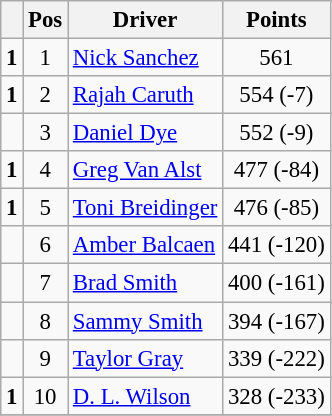<table class="wikitable" style="font-size: 95%;">
<tr>
<th></th>
<th>Pos</th>
<th>Driver</th>
<th>Points</th>
</tr>
<tr>
<td align="left"> <strong>1</strong></td>
<td style="text-align:center;">1</td>
<td><a href='#'>Nick Sanchez</a></td>
<td style="text-align:center;">561</td>
</tr>
<tr>
<td align="left"> <strong>1</strong></td>
<td style="text-align:center;">2</td>
<td><a href='#'>Rajah Caruth</a></td>
<td style="text-align:center;">554 (-7)</td>
</tr>
<tr>
<td align="left"></td>
<td style="text-align:center;">3</td>
<td><a href='#'>Daniel Dye</a></td>
<td style="text-align:center;">552 (-9)</td>
</tr>
<tr>
<td align="left"> <strong>1</strong></td>
<td style="text-align:center;">4</td>
<td><a href='#'>Greg Van Alst</a></td>
<td style="text-align:center;">477 (-84)</td>
</tr>
<tr>
<td align="left"> <strong>1</strong></td>
<td style="text-align:center;">5</td>
<td><a href='#'>Toni Breidinger</a></td>
<td style="text-align:center;">476 (-85)</td>
</tr>
<tr>
<td align="left"></td>
<td style="text-align:center;">6</td>
<td><a href='#'>Amber Balcaen</a></td>
<td style="text-align:center;">441 (-120)</td>
</tr>
<tr>
<td align="left"></td>
<td style="text-align:center;">7</td>
<td><a href='#'>Brad Smith</a></td>
<td style="text-align:center;">400 (-161)</td>
</tr>
<tr>
<td align="left"></td>
<td style="text-align:center;">8</td>
<td><a href='#'>Sammy Smith</a></td>
<td style="text-align:center;">394 (-167)</td>
</tr>
<tr>
<td align="left"></td>
<td style="text-align:center;">9</td>
<td><a href='#'>Taylor Gray</a></td>
<td style="text-align:center;">339 (-222)</td>
</tr>
<tr>
<td align="left"> <strong>1</strong></td>
<td style="text-align:center;">10</td>
<td><a href='#'>D. L. Wilson</a></td>
<td style="text-align:center;">328 (-233)</td>
</tr>
<tr class="sortbottom">
</tr>
</table>
